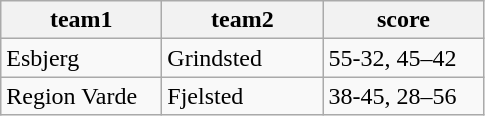<table class="wikitable" style="font-size: 100%">
<tr>
<th width=100>team1</th>
<th width=100>team2</th>
<th width=100>score</th>
</tr>
<tr>
<td>Esbjerg</td>
<td>Grindsted</td>
<td>55-32, 45–42</td>
</tr>
<tr>
<td>Region Varde</td>
<td>Fjelsted</td>
<td>38-45, 28–56</td>
</tr>
</table>
